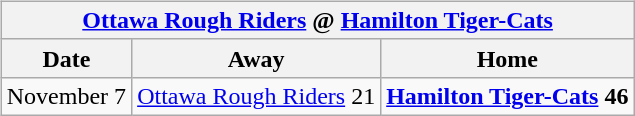<table cellspacing="10">
<tr>
<td valign="top"><br><table class="wikitable">
<tr>
<th colspan="4"><a href='#'>Ottawa Rough Riders</a> @ <a href='#'>Hamilton Tiger-Cats</a></th>
</tr>
<tr>
<th>Date</th>
<th>Away</th>
<th>Home</th>
</tr>
<tr>
<td>November 7</td>
<td><a href='#'>Ottawa Rough Riders</a> 21</td>
<td><strong><a href='#'>Hamilton Tiger-Cats</a> 46</strong></td>
</tr>
</table>
</td>
</tr>
</table>
